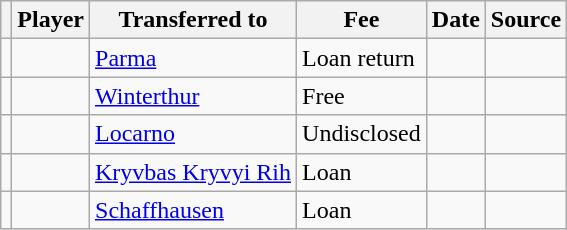<table class="wikitable plainrowheaders sortable">
<tr>
<th></th>
<th scope="col">Player</th>
<th>Transferred to</th>
<th style="width: 65px;">Fee</th>
<th scope="col">Date</th>
<th scope="col">Source</th>
</tr>
<tr>
<td align="center"></td>
<td></td>
<td> <a href='#'>Parma</a></td>
<td>Loan return</td>
<td></td>
<td></td>
</tr>
<tr>
<td align="center"></td>
<td></td>
<td> <a href='#'>Winterthur</a></td>
<td>Free</td>
<td></td>
<td></td>
</tr>
<tr>
<td align="center"></td>
<td></td>
<td> <a href='#'>Locarno</a></td>
<td>Undisclosed</td>
<td></td>
<td></td>
</tr>
<tr>
<td align="center"></td>
<td></td>
<td> <a href='#'>Kryvbas Kryvyi Rih</a></td>
<td>Loan</td>
<td></td>
<td></td>
</tr>
<tr>
<td align="center"></td>
<td></td>
<td> <a href='#'>Schaffhausen</a></td>
<td>Loan</td>
<td></td>
<td></td>
</tr>
</table>
